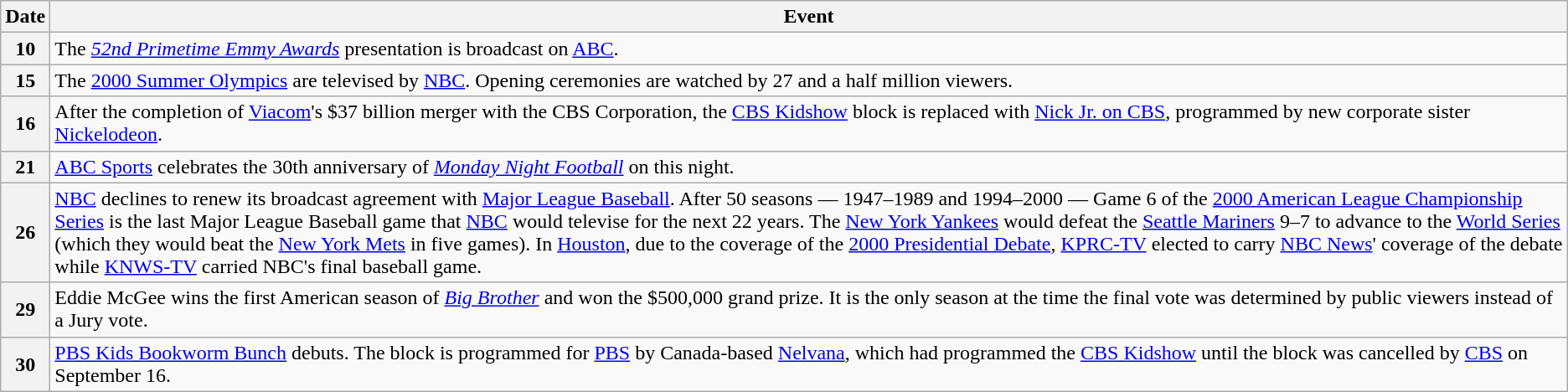<table class="wikitable">
<tr>
<th>Date</th>
<th>Event</th>
</tr>
<tr>
<th>10</th>
<td>The <em><a href='#'>52nd Primetime Emmy Awards</a></em> presentation is broadcast on <a href='#'>ABC</a>.</td>
</tr>
<tr>
<th>15</th>
<td>The <a href='#'>2000 Summer Olympics</a> are televised by <a href='#'>NBC</a>. Opening ceremonies are watched by 27 and a half million viewers.</td>
</tr>
<tr>
<th>16</th>
<td>After the completion of <a href='#'>Viacom</a>'s $37 billion merger with the CBS Corporation, the <a href='#'>CBS Kidshow</a> block is replaced with <a href='#'>Nick Jr. on CBS</a>, programmed by new corporate sister <a href='#'>Nickelodeon</a>.</td>
</tr>
<tr>
<th>21</th>
<td><a href='#'>ABC Sports</a> celebrates the 30th anniversary of <em><a href='#'>Monday Night Football</a></em> on this night.</td>
</tr>
<tr>
<th>26</th>
<td><a href='#'>NBC</a> declines to renew its broadcast agreement with <a href='#'>Major League Baseball</a>. After 50 seasons — 1947–1989 and 1994–2000 — Game 6 of the <a href='#'>2000 American League Championship Series</a> is the last Major League Baseball game that <a href='#'>NBC</a> would televise for the next 22 years. The <a href='#'>New York Yankees</a> would defeat the <a href='#'>Seattle Mariners</a> 9–7 to advance to the <a href='#'>World Series</a> (which they would beat the <a href='#'>New York Mets</a> in five games). In <a href='#'>Houston</a>, due to the coverage of the <a href='#'>2000 Presidential Debate</a>, <a href='#'>KPRC-TV</a> elected to carry <a href='#'>NBC News</a>' coverage of the debate while <a href='#'>KNWS-TV</a> carried NBC's final baseball game.</td>
</tr>
<tr>
<th>29</th>
<td>Eddie McGee wins the first American season of <em><a href='#'>Big Brother</a></em> and won the $500,000 grand prize. It is the only season at the time the final vote was determined by public viewers instead of a Jury vote.</td>
</tr>
<tr>
<th>30</th>
<td><a href='#'>PBS Kids Bookworm Bunch</a> debuts. The block is programmed for <a href='#'>PBS</a> by Canada-based <a href='#'>Nelvana</a>, which had programmed the <a href='#'>CBS Kidshow</a> until the block was cancelled by <a href='#'>CBS</a> on September 16.</td>
</tr>
</table>
